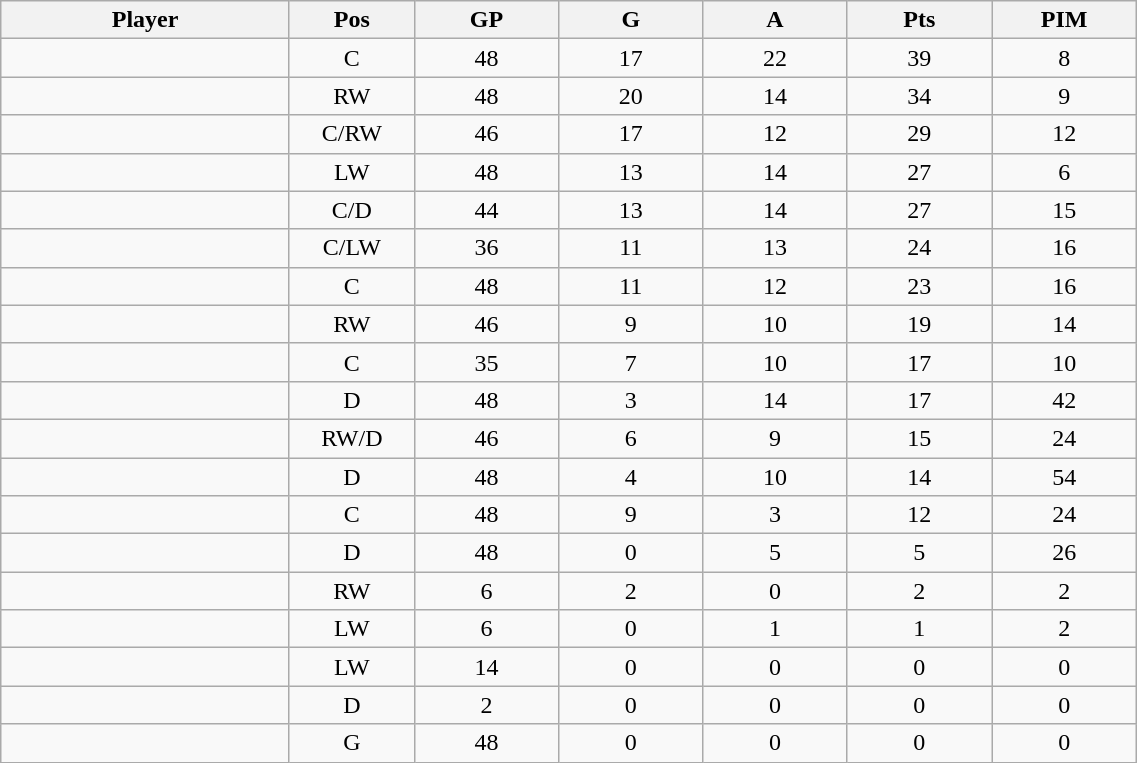<table class="wikitable sortable" width="60%">
<tr ALIGN="center">
<th bgcolor="#DDDDFF" width="10%">Player</th>
<th bgcolor="#DDDDFF" width="3%" title="Position">Pos</th>
<th bgcolor="#DDDDFF" width="5%" title="Games played">GP</th>
<th bgcolor="#DDDDFF" width="5%" title="Goals">G</th>
<th bgcolor="#DDDDFF" width="5%" title="Assists">A</th>
<th bgcolor="#DDDDFF" width="5%" title="Points">Pts</th>
<th bgcolor="#DDDDFF" width="5%" title="Penalties in Minutes">PIM</th>
</tr>
<tr align="center">
<td align="right"></td>
<td>C</td>
<td>48</td>
<td>17</td>
<td>22</td>
<td>39</td>
<td>8</td>
</tr>
<tr align="center">
<td align="right"></td>
<td>RW</td>
<td>48</td>
<td>20</td>
<td>14</td>
<td>34</td>
<td>9</td>
</tr>
<tr align="center">
<td align="right"></td>
<td>C/RW</td>
<td>46</td>
<td>17</td>
<td>12</td>
<td>29</td>
<td>12</td>
</tr>
<tr align="center">
<td align="right"></td>
<td>LW</td>
<td>48</td>
<td>13</td>
<td>14</td>
<td>27</td>
<td>6</td>
</tr>
<tr align="center">
<td align="right"></td>
<td>C/D</td>
<td>44</td>
<td>13</td>
<td>14</td>
<td>27</td>
<td>15</td>
</tr>
<tr align="center">
<td align="right"></td>
<td>C/LW</td>
<td>36</td>
<td>11</td>
<td>13</td>
<td>24</td>
<td>16</td>
</tr>
<tr align="center">
<td align="right"></td>
<td>C</td>
<td>48</td>
<td>11</td>
<td>12</td>
<td>23</td>
<td>16</td>
</tr>
<tr align="center">
<td align="right"></td>
<td>RW</td>
<td>46</td>
<td>9</td>
<td>10</td>
<td>19</td>
<td>14</td>
</tr>
<tr align="center">
<td align="right"></td>
<td>C</td>
<td>35</td>
<td>7</td>
<td>10</td>
<td>17</td>
<td>10</td>
</tr>
<tr align="center">
<td align="right"></td>
<td>D</td>
<td>48</td>
<td>3</td>
<td>14</td>
<td>17</td>
<td>42</td>
</tr>
<tr align="center">
<td align="right"></td>
<td>RW/D</td>
<td>46</td>
<td>6</td>
<td>9</td>
<td>15</td>
<td>24</td>
</tr>
<tr align="center">
<td align="right"></td>
<td>D</td>
<td>48</td>
<td>4</td>
<td>10</td>
<td>14</td>
<td>54</td>
</tr>
<tr align="center">
<td align="right"></td>
<td>C</td>
<td>48</td>
<td>9</td>
<td>3</td>
<td>12</td>
<td>24</td>
</tr>
<tr align="center">
<td align="right"></td>
<td>D</td>
<td>48</td>
<td>0</td>
<td>5</td>
<td>5</td>
<td>26</td>
</tr>
<tr align="center">
<td align="right"></td>
<td>RW</td>
<td>6</td>
<td>2</td>
<td>0</td>
<td>2</td>
<td>2</td>
</tr>
<tr align="center">
<td align="right"></td>
<td>LW</td>
<td>6</td>
<td>0</td>
<td>1</td>
<td>1</td>
<td>2</td>
</tr>
<tr align="center">
<td align="right"></td>
<td>LW</td>
<td>14</td>
<td>0</td>
<td>0</td>
<td>0</td>
<td>0</td>
</tr>
<tr align="center">
<td align="right"></td>
<td>D</td>
<td>2</td>
<td>0</td>
<td>0</td>
<td>0</td>
<td>0</td>
</tr>
<tr align="center">
<td align="right"></td>
<td>G</td>
<td>48</td>
<td>0</td>
<td>0</td>
<td>0</td>
<td>0</td>
</tr>
</table>
